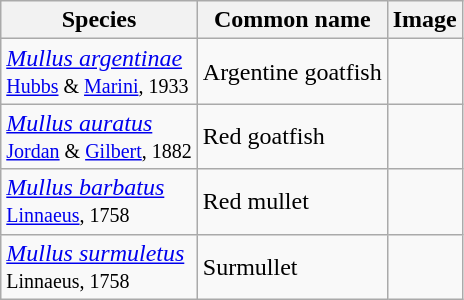<table class="wikitable">
<tr>
<th>Species</th>
<th>Common name</th>
<th>Image</th>
</tr>
<tr>
<td><em><a href='#'>Mullus argentinae</a></em><br><small><a href='#'>Hubbs</a> & <a href='#'>Marini</a>, 1933</small></td>
<td>Argentine goatfish</td>
<td></td>
</tr>
<tr>
<td><em><a href='#'>Mullus auratus</a></em><br><small><a href='#'>Jordan</a> & <a href='#'>Gilbert</a>, 1882</small></td>
<td>Red goatfish</td>
<td></td>
</tr>
<tr>
<td><em><a href='#'>Mullus barbatus</a></em><br><small><a href='#'>Linnaeus</a>, 1758</small></td>
<td>Red mullet</td>
<td></td>
</tr>
<tr>
<td><em><a href='#'>Mullus surmuletus</a></em><br><small>Linnaeus, 1758</small></td>
<td>Surmullet</td>
<td></td>
</tr>
</table>
